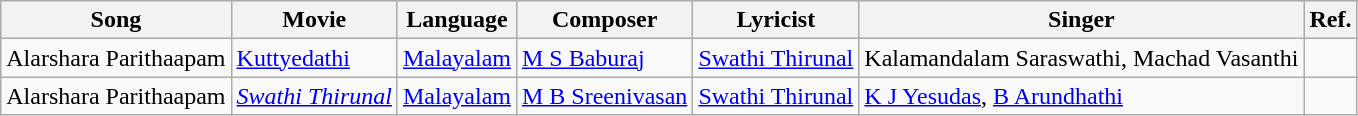<table class="wikitable">
<tr>
<th>Song</th>
<th>Movie</th>
<th>Language</th>
<th>Composer</th>
<th>Lyricist</th>
<th>Singer</th>
<th>Ref.</th>
</tr>
<tr>
<td>Alarshara Parithaapam</td>
<td><a href='#'>Kuttyedathi</a></td>
<td><a href='#'>Malayalam</a></td>
<td><a href='#'>M S Baburaj</a></td>
<td><a href='#'>Swathi Thirunal</a></td>
<td>Kalamandalam Saraswathi, Machad Vasanthi</td>
<td></td>
</tr>
<tr>
<td>Alarshara Parithaapam</td>
<td><em><a href='#'>Swathi Thirunal</a></em></td>
<td><a href='#'>Malayalam</a></td>
<td><a href='#'>M B Sreenivasan</a></td>
<td><a href='#'>Swathi Thirunal</a></td>
<td><a href='#'>K J Yesudas</a>, <a href='#'>B Arundhathi</a></td>
<td></td>
</tr>
</table>
